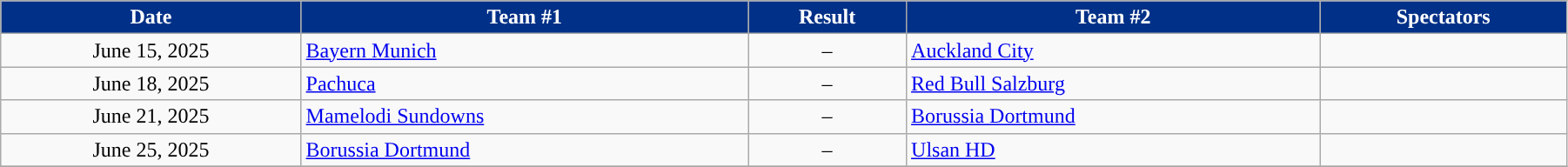<table class="wikitable" style="text-align:left; width:95%;" style="text-align:center">
<tr>
<th style="text-align:center; background:#003087; color:#FFFFFF; ">Date</th>
<th style="text-align:center; background:#003087; color:#FFFFFF; ">Team #1</th>
<th style="text-align:center; background:#003087; color:#FFFFFF; ">Result</th>
<th style="text-align:center; background:#003087; color:#FFFFFF; ">Team #2</th>
<th style="text-align:center; background:#003087; color:#FFFFFF; ">Spectators</th>
</tr>
<tr>
<td style="text-align:center;">June 15, 2025</td>
<td><a href='#'>Bayern Munich</a> </td>
<td style="text-align:center;">–</td>
<td> <a href='#'>Auckland City</a></td>
<td style="text-align:center;"></td>
</tr>
<tr>
<td style="text-align:center;">June 18, 2025</td>
<td><a href='#'>Pachuca</a> </td>
<td style="text-align:center;">–</td>
<td> <a href='#'>Red Bull Salzburg</a></td>
<td style="text-align:center;"></td>
</tr>
<tr>
<td style="text-align:center;">June 21, 2025</td>
<td><a href='#'>Mamelodi Sundowns</a> </td>
<td style="text-align:center;">–</td>
<td> <a href='#'>Borussia Dortmund</a></td>
<td style="text-align:center;"></td>
</tr>
<tr>
<td style="text-align:center;">June 25, 2025</td>
<td><a href='#'>Borussia Dortmund</a> </td>
<td style="text-align:center;">–</td>
<td> <a href='#'>Ulsan HD</a></td>
<td style="text-align:center;"></td>
</tr>
<tr>
</tr>
</table>
